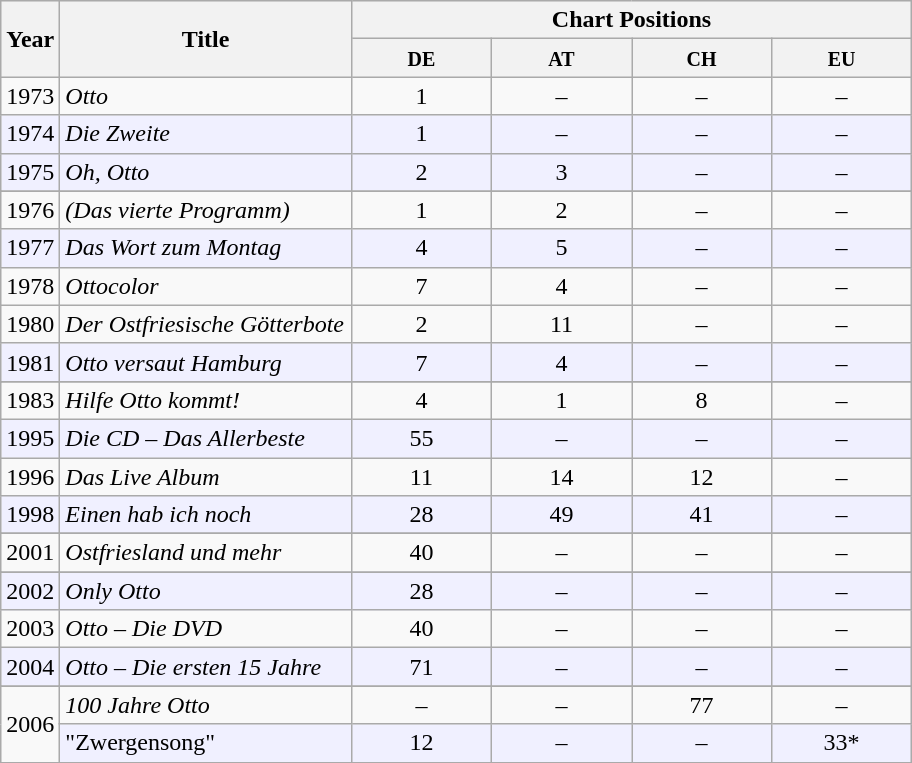<table class="wikitable" style="text-align:center;">
<tr bgcolor="#efefef">
<th width="28" rowspan="2">Year</th>
<th width="187" rowspan="2">Title</th>
<th colspan="4">Chart Positions</th>
</tr>
<tr bgcolor="#efefef">
<th width="86"><small>DE</small></th>
<th width="86"><small>AT</small></th>
<th width="86"><small>CH</small></th>
<th width="86"><small>EU</small></th>
</tr>
<tr>
<td align="left">1973</td>
<td align="left"><em>Otto</em></td>
<td>1</td>
<td>–</td>
<td>–</td>
<td>–</td>
</tr>
<tr bgcolor="#f0f0ff">
<td align="left">1974</td>
<td align="left"><em>Die Zweite</em></td>
<td>1</td>
<td>–</td>
<td>–</td>
<td>–</td>
</tr>
<tr bgcolor="#f0f0ff">
<td align="left">1975</td>
<td align="left"><em>Oh, Otto</em></td>
<td>2</td>
<td>3</td>
<td>–</td>
<td>–</td>
</tr>
<tr>
</tr>
<tr>
<td align="left">1976</td>
<td align="left"><em>(Das vierte Programm)</em></td>
<td>1</td>
<td>2</td>
<td>–</td>
<td>–</td>
</tr>
<tr bgcolor="#f0f0ff">
<td align="left">1977</td>
<td align="left"><em>Das Wort zum Montag</em></td>
<td>4</td>
<td>5</td>
<td>–</td>
<td>–</td>
</tr>
<tr>
<td align="left">1978</td>
<td align="left"><em>Ottocolor</em></td>
<td>7</td>
<td>4</td>
<td>–</td>
<td>–</td>
</tr>
<tr>
<td align="left">1980</td>
<td align="left"><em>Der Ostfriesische Götterbote</em></td>
<td>2</td>
<td>11</td>
<td>–</td>
<td>–</td>
</tr>
<tr bgcolor="#f0f0ff">
<td align="left">1981</td>
<td align="left"><em>Otto versaut Hamburg</em></td>
<td>7</td>
<td>4</td>
<td>–</td>
<td>–</td>
</tr>
<tr>
</tr>
<tr>
<td align="left">1983</td>
<td align="left"><em>Hilfe Otto kommt!</em></td>
<td>4</td>
<td>1</td>
<td>8</td>
<td>–</td>
</tr>
<tr bgcolor="#f0f0ff">
<td align="left">1995</td>
<td align="left"><em>Die CD – Das Allerbeste</em></td>
<td>55</td>
<td>–</td>
<td>–</td>
<td>–</td>
</tr>
<tr>
<td align="left">1996</td>
<td align="left"><em>Das Live Album</em></td>
<td>11</td>
<td>14</td>
<td>12</td>
<td>–</td>
</tr>
<tr bgcolor="#f0f0ff">
<td align="left">1998</td>
<td align="left"><em>Einen hab ich noch</em></td>
<td>28</td>
<td>49</td>
<td>41</td>
<td>–</td>
</tr>
<tr>
</tr>
<tr>
<td align="left">2001</td>
<td align="left"><em>Ostfriesland und mehr</em></td>
<td>40</td>
<td>–</td>
<td>–</td>
<td>–</td>
</tr>
<tr>
</tr>
<tr bgcolor="#f0f0ff">
<td align="left">2002</td>
<td align="left"><em>Only Otto</em></td>
<td>28</td>
<td>–</td>
<td>–</td>
<td>–</td>
</tr>
<tr>
<td align="left">2003</td>
<td align="left"><em>Otto – Die DVD</em></td>
<td>40</td>
<td>–</td>
<td>–</td>
<td>–</td>
</tr>
<tr bgcolor="#f0f0ff">
<td align="left">2004</td>
<td align="left"><em>Otto – Die ersten 15 Jahre</em></td>
<td>71</td>
<td>–</td>
<td>–</td>
<td>–</td>
</tr>
<tr>
</tr>
<tr>
<td align="left" rowspan="2">2006</td>
<td align="left"><em>100 Jahre Otto</em></td>
<td>–</td>
<td>–</td>
<td>77</td>
<td>–</td>
</tr>
<tr bgcolor="#f0f0ff">
<td align="left">"Zwergensong"</td>
<td>12</td>
<td>–</td>
<td>–</td>
<td>33*</td>
</tr>
<tr>
</tr>
</table>
